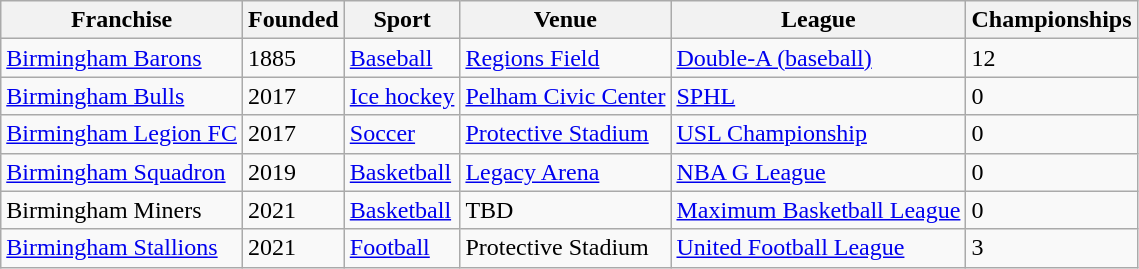<table class="sortable wikitable">
<tr>
<th>Franchise</th>
<th>Founded</th>
<th>Sport</th>
<th>Venue</th>
<th>League</th>
<th>Championships</th>
</tr>
<tr>
<td><a href='#'>Birmingham Barons</a></td>
<td>1885</td>
<td><a href='#'>Baseball</a></td>
<td><a href='#'>Regions Field</a></td>
<td><a href='#'>Double-A (baseball)</a></td>
<td>12</td>
</tr>
<tr>
<td><a href='#'>Birmingham Bulls</a></td>
<td>2017</td>
<td><a href='#'>Ice hockey</a></td>
<td><a href='#'>Pelham Civic Center</a></td>
<td><a href='#'>SPHL</a></td>
<td>0</td>
</tr>
<tr>
<td><a href='#'>Birmingham Legion FC</a></td>
<td>2017</td>
<td><a href='#'>Soccer</a></td>
<td><a href='#'>Protective Stadium</a></td>
<td><a href='#'>USL Championship</a></td>
<td>0</td>
</tr>
<tr>
<td><a href='#'>Birmingham Squadron</a></td>
<td>2019</td>
<td><a href='#'>Basketball</a></td>
<td><a href='#'>Legacy Arena</a></td>
<td><a href='#'>NBA G League</a></td>
<td>0</td>
</tr>
<tr>
<td>Birmingham Miners</td>
<td>2021</td>
<td><a href='#'>Basketball</a></td>
<td>TBD</td>
<td><a href='#'>Maximum Basketball League</a></td>
<td>0</td>
</tr>
<tr>
<td><a href='#'>Birmingham Stallions</a></td>
<td>2021</td>
<td><a href='#'>Football</a></td>
<td>Protective Stadium</td>
<td><a href='#'>United Football League</a></td>
<td>3</td>
</tr>
</table>
